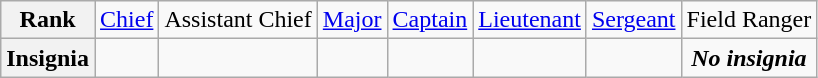<table class="wikitable">
<tr style="text-align:center;">
<th>Rank</th>
<td><a href='#'>Chief</a></td>
<td>Assistant Chief</td>
<td><a href='#'>Major</a></td>
<td><a href='#'>Captain</a></td>
<td><a href='#'>Lieutenant</a></td>
<td><a href='#'>Sergeant</a></td>
<td>Field Ranger</td>
</tr>
<tr style="text-align:center;">
<th>Insignia</th>
<td></td>
<td></td>
<td></td>
<td></td>
<td></td>
<td></td>
<td><strong><em>No insignia</em></strong></td>
</tr>
</table>
